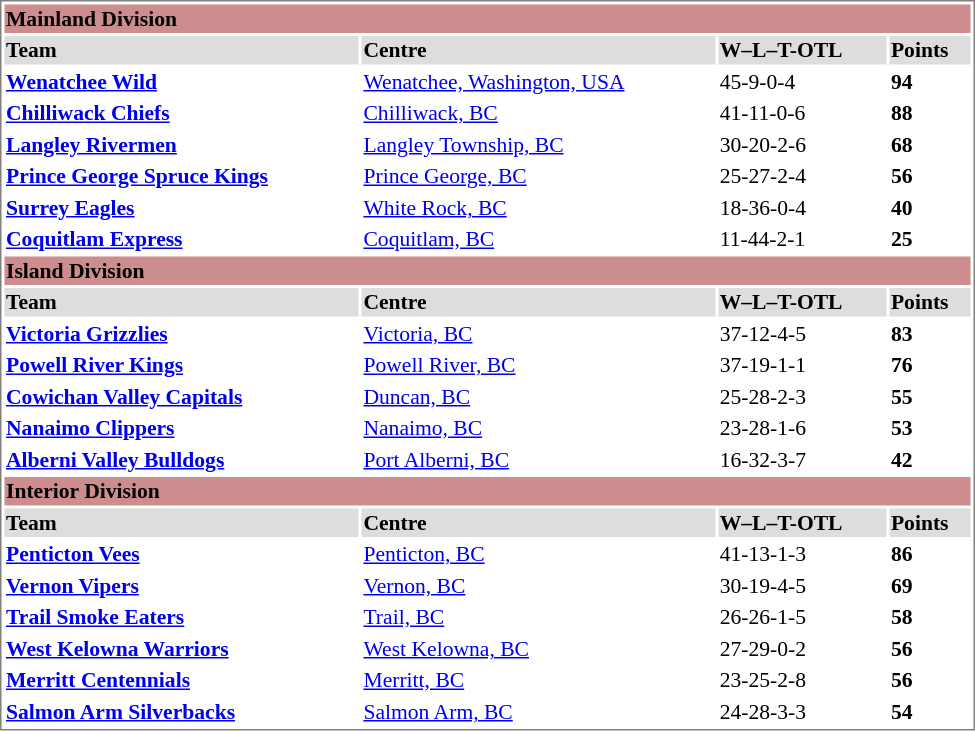<table cellpadding="0">
<tr style="text-align:left; vertical-align:top;">
<td></td>
<td><br><table cellpadding="1"  style="width:650px; font-size:90%; border:1px solid gray;">
<tr style="background:#cd8c8d;">
<td colspan="4"><strong>Mainland Division</strong></td>
</tr>
<tr>
<th style="background:#ddd;">Team</th>
<th style="background:#ddd;">Centre</th>
<th style="background:#ddd;">W–L–T-OTL</th>
<th style="background:#ddd;">Points</th>
</tr>
<tr>
<td><strong><a href='#'>Wenatchee Wild</a></strong></td>
<td><a href='#'>Wenatchee, Washington, USA</a></td>
<td>45-9-0-4</td>
<td><strong>94</strong></td>
</tr>
<tr>
<td><strong><a href='#'>Chilliwack Chiefs</a></strong></td>
<td><a href='#'>Chilliwack, BC</a></td>
<td>41-11-0-6</td>
<td><strong>88</strong></td>
</tr>
<tr>
<td><strong><a href='#'>Langley Rivermen</a></strong></td>
<td><a href='#'>Langley Township, BC</a></td>
<td>30-20-2-6</td>
<td><strong>68</strong></td>
</tr>
<tr>
<td><strong><a href='#'>Prince George Spruce Kings</a></strong></td>
<td><a href='#'>Prince George, BC</a></td>
<td>25-27-2-4</td>
<td><strong>56</strong></td>
</tr>
<tr>
<td><strong><a href='#'>Surrey Eagles</a></strong></td>
<td><a href='#'>White Rock, BC</a></td>
<td>18-36-0-4</td>
<td><strong>40</strong></td>
</tr>
<tr>
<td><strong><a href='#'>Coquitlam Express</a></strong></td>
<td><a href='#'>Coquitlam, BC</a></td>
<td>11-44-2-1</td>
<td><strong>25</strong></td>
</tr>
<tr style="background:#cd8c8d;">
<td colspan="4"><strong>Island Division</strong></td>
</tr>
<tr>
<th style="background:#ddd;">Team</th>
<th style="background:#ddd;">Centre</th>
<th style="background:#ddd;">W–L–T-OTL</th>
<th style="background:#ddd;">Points</th>
</tr>
<tr>
<td><strong><a href='#'>Victoria Grizzlies</a></strong></td>
<td><a href='#'>Victoria, BC</a></td>
<td>37-12-4-5</td>
<td><strong>83</strong></td>
</tr>
<tr>
<td><strong><a href='#'>Powell River Kings</a></strong></td>
<td><a href='#'>Powell River, BC</a></td>
<td>37-19-1-1</td>
<td><strong>76</strong></td>
</tr>
<tr>
<td><strong><a href='#'>Cowichan Valley Capitals</a></strong></td>
<td><a href='#'>Duncan, BC</a></td>
<td>25-28-2-3</td>
<td><strong>55</strong></td>
</tr>
<tr>
<td><strong><a href='#'>Nanaimo Clippers</a></strong></td>
<td><a href='#'>Nanaimo, BC</a></td>
<td>23-28-1-6</td>
<td><strong>53</strong></td>
</tr>
<tr>
<td><strong><a href='#'>Alberni Valley Bulldogs</a></strong></td>
<td><a href='#'>Port Alberni, BC</a></td>
<td>16-32-3-7</td>
<td><strong>42</strong></td>
</tr>
<tr style="background:#cd8c8d;">
<td colspan="4"><strong>Interior Division</strong></td>
</tr>
<tr>
<th style="background:#ddd;">Team</th>
<th style="background:#ddd;">Centre</th>
<th style="background:#ddd;">W–L–T-OTL</th>
<th style="background:#ddd;">Points</th>
</tr>
<tr>
<td><strong><a href='#'>Penticton Vees</a></strong></td>
<td><a href='#'>Penticton, BC</a></td>
<td>41-13-1-3</td>
<td><strong>86</strong></td>
</tr>
<tr>
<td><strong><a href='#'>Vernon Vipers</a></strong></td>
<td><a href='#'>Vernon, BC</a></td>
<td>30-19-4-5</td>
<td><strong>69</strong></td>
</tr>
<tr>
<td><strong><a href='#'>Trail Smoke Eaters</a></strong></td>
<td><a href='#'>Trail, BC</a></td>
<td>26-26-1-5</td>
<td><strong>58</strong></td>
</tr>
<tr>
<td><strong><a href='#'>West Kelowna Warriors</a></strong></td>
<td><a href='#'>West Kelowna, BC</a></td>
<td>27-29-0-2</td>
<td><strong>56</strong></td>
</tr>
<tr>
<td><strong><a href='#'>Merritt Centennials</a></strong></td>
<td><a href='#'>Merritt, BC</a></td>
<td>23-25-2-8</td>
<td><strong>56</strong></td>
</tr>
<tr>
<td><strong><a href='#'>Salmon Arm Silverbacks</a></strong></td>
<td><a href='#'>Salmon Arm, BC</a></td>
<td>24-28-3-3</td>
<td><strong>54</strong></td>
</tr>
</table>
</td>
</tr>
</table>
